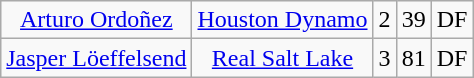<table class="wikitable" style="text-align: center;">
<tr>
<td><a href='#'>Arturo Ordoñez</a></td>
<td><a href='#'>Houston Dynamo</a></td>
<td>2</td>
<td>39</td>
<td>DF</td>
</tr>
<tr>
<td><a href='#'>Jasper Löeffelsend</a></td>
<td><a href='#'>Real Salt Lake</a></td>
<td>3</td>
<td>81</td>
<td>DF</td>
</tr>
</table>
